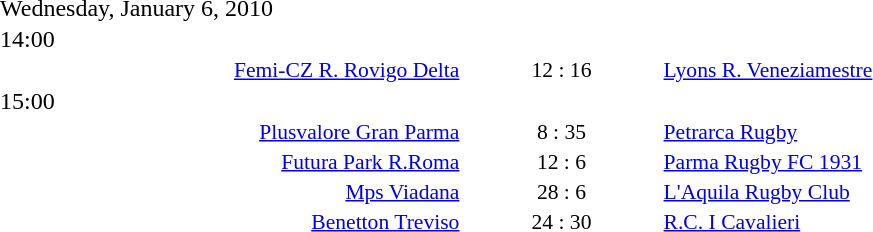<table style="width:70%;" cellspacing="1">
<tr>
<th width=35%></th>
<th width=15%></th>
<th></th>
</tr>
<tr>
<td>Wednesday, January 6, 2010</td>
</tr>
<tr>
<td>14:00</td>
</tr>
<tr style=font-size:90%>
<td align=right><a href='#'>Femi-CZ R. Rovigo Delta</a></td>
<td align=center>12 : 16</td>
<td><a href='#'>Lyons R. Veneziamestre</a></td>
</tr>
<tr>
<td>15:00</td>
</tr>
<tr style=font-size:90%>
<td align=right><a href='#'>Plusvalore Gran Parma</a></td>
<td align=center>8 : 35</td>
<td><a href='#'>Petrarca Rugby</a></td>
</tr>
<tr style=font-size:90%>
<td align=right><a href='#'>Futura Park R.Roma</a></td>
<td align=center>12 : 6</td>
<td><a href='#'>Parma Rugby FC 1931</a></td>
</tr>
<tr style=font-size:90%>
<td align=right><a href='#'>Mps Viadana</a></td>
<td align=center>28 : 6</td>
<td><a href='#'>L'Aquila Rugby Club</a></td>
</tr>
<tr style=font-size:90%>
<td align=right><a href='#'>Benetton Treviso</a></td>
<td align=center>24 : 30</td>
<td><a href='#'>R.C. I Cavalieri</a></td>
</tr>
</table>
